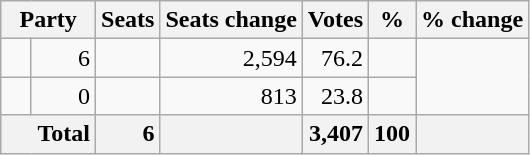<table class="wikitable sortable">
<tr>
<th colspan=2>Party</th>
<th>Seats</th>
<th>Seats change</th>
<th>Votes</th>
<th>%</th>
<th>% change</th>
</tr>
<tr>
<td></td>
<td align=right>6</td>
<td align=right></td>
<td align=right>2,594</td>
<td align=right>76.2</td>
<td align=right></td>
</tr>
<tr>
<td></td>
<td align=right>0</td>
<td align=right></td>
<td align=right>813</td>
<td align=right>23.8</td>
<td align=right></td>
</tr>
<tr class="sortbottom" style="font-weight: bold; text-align: right; background: #f2f2f2;">
<th colspan="2" style="padding-left: 1.5em; text-align: left;">Total</th>
<td align=right>6</td>
<td align=right></td>
<td align=right>3,407</td>
<td align=right>100</td>
<td align=right></td>
</tr>
</table>
